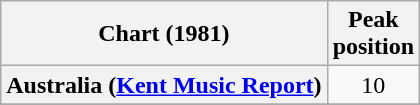<table class="wikitable sortable plainrowheaders">
<tr>
<th scope="col">Chart (1981)</th>
<th scope="col">Peak<br>position</th>
</tr>
<tr>
<th scope="row">Australia (<a href='#'>Kent Music Report</a>)</th>
<td style="text-align:center;">10</td>
</tr>
<tr>
</tr>
<tr>
</tr>
<tr>
</tr>
<tr>
</tr>
</table>
